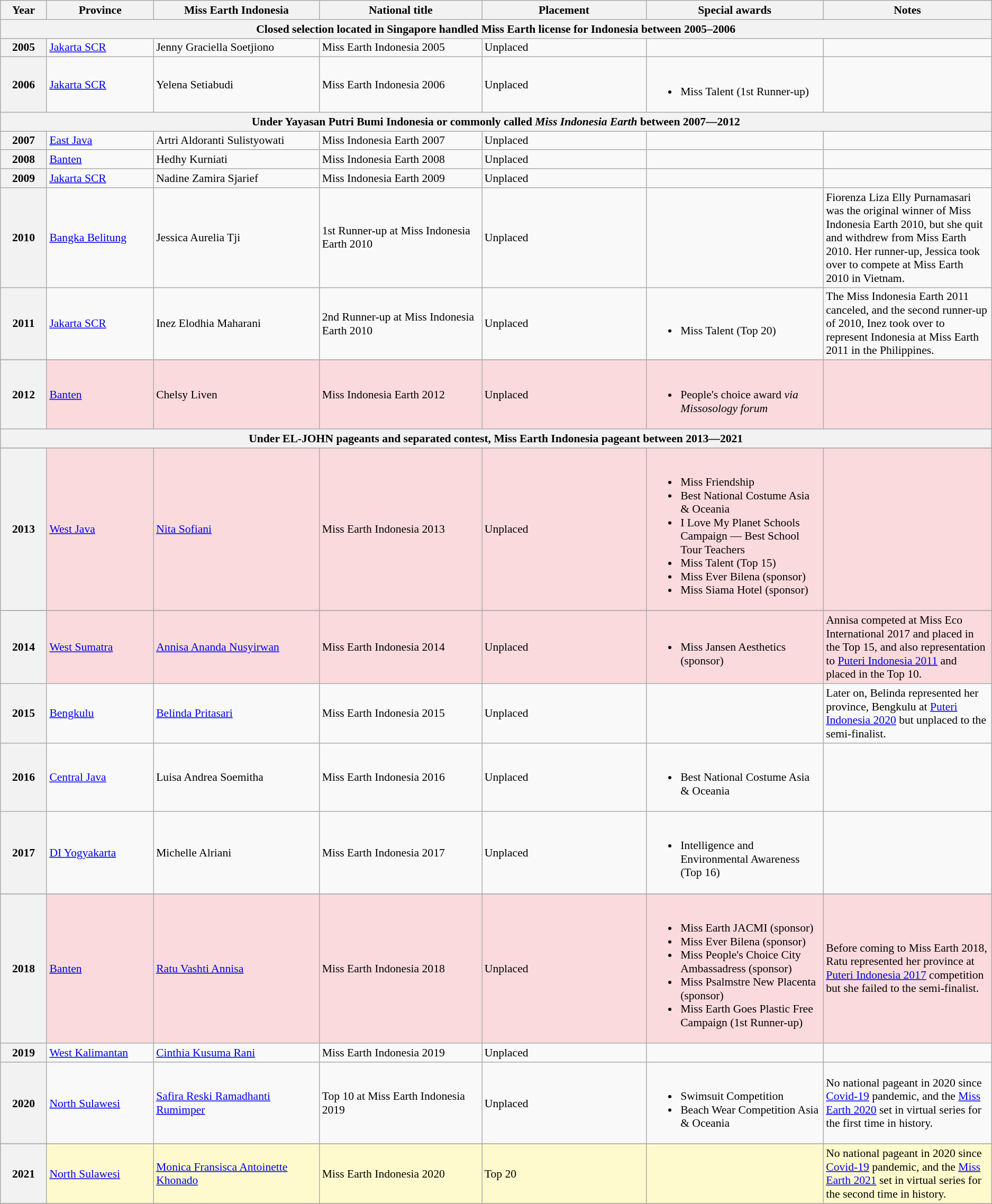<table class="wikitable " style="font-size: 90%;">
<tr>
<th width="60">Year</th>
<th width="150">Province</th>
<th width="250">Miss Earth Indonesia</th>
<th width="250">National title</th>
<th width="250">Placement</th>
<th width="250">Special awards</th>
<th width="250">Notes</th>
</tr>
<tr>
<th colspan="7">Closed selection located in Singapore handled Miss Earth license for Indonesia between 2005–2006</th>
</tr>
<tr>
<th>2005</th>
<td><a href='#'>Jakarta SCR</a></td>
<td>Jenny Graciella Soetjiono</td>
<td>Miss Earth Indonesia 2005</td>
<td>Unplaced</td>
<td></td>
<td></td>
</tr>
<tr>
<th>2006</th>
<td><a href='#'>Jakarta SCR</a></td>
<td>Yelena Setiabudi</td>
<td>Miss Earth Indonesia 2006</td>
<td>Unplaced</td>
<td align="left"><br><ul><li>Miss Talent (1st Runner-up)</li></ul></td>
<td></td>
</tr>
<tr>
<th colspan=7>Under Yayasan Putri Bumi Indonesia or commonly called <em>Miss Indonesia Earth</em> between 2007―2012</th>
</tr>
<tr>
<th>2007</th>
<td><a href='#'>East Java</a></td>
<td>Artri Aldoranti Sulistyowati</td>
<td>Miss Indonesia Earth 2007</td>
<td>Unplaced</td>
<td></td>
<td></td>
</tr>
<tr>
<th>2008</th>
<td><a href='#'>Banten</a></td>
<td>Hedhy Kurniati</td>
<td>Miss Indonesia Earth 2008</td>
<td>Unplaced</td>
<td></td>
<td></td>
</tr>
<tr>
<th>2009</th>
<td><a href='#'>Jakarta SCR</a></td>
<td>Nadine Zamira Sjarief</td>
<td>Miss Indonesia Earth 2009</td>
<td>Unplaced</td>
<td></td>
<td></td>
</tr>
<tr>
<th>2010</th>
<td><a href='#'>Bangka Belitung</a></td>
<td>Jessica Aurelia Tji</td>
<td>1st Runner-up at Miss Indonesia Earth 2010</td>
<td>Unplaced</td>
<td></td>
<td>Fiorenza Liza Elly Purnamasari was the original winner of Miss Indonesia Earth 2010, but she quit and withdrew from Miss Earth 2010. Her runner-up, Jessica took over to compete at Miss Earth 2010 in Vietnam.</td>
</tr>
<tr>
<th>2011</th>
<td><a href='#'>Jakarta SCR</a></td>
<td>Inez Elodhia Maharani</td>
<td>2nd Runner-up at Miss Indonesia Earth 2010</td>
<td>Unplaced</td>
<td align="left"><br><ul><li>Miss Talent (Top 20)</li></ul></td>
<td>The Miss Indonesia Earth 2011 canceled, and the second runner-up of 2010, Inez took over to represent Indonesia at Miss Earth 2011 in the Philippines.</td>
</tr>
<tr>
</tr>
<tr style="background-color:#FADADD; ">
<th>2012</th>
<td><a href='#'>Banten</a></td>
<td>Chelsy Liven</td>
<td>Miss Indonesia Earth 2012</td>
<td>Unplaced</td>
<td align="left"><br><ul><li>People's choice award <em>via Missosology forum</em></li></ul></td>
<td></td>
</tr>
<tr>
<th colspan="7">Under EL-JOHN pageants and separated contest, Miss Earth Indonesia pageant between 2013―2021</th>
</tr>
<tr>
</tr>
<tr style="background-color:#FADADD; ">
<th>2013</th>
<td><a href='#'>West Java</a></td>
<td><a href='#'>Nita Sofiani</a></td>
<td>Miss Earth Indonesia 2013</td>
<td>Unplaced</td>
<td align="left"><br><ul><li> Miss Friendship</li><li> Best National Costume Asia & Oceania</li><li> I Love My Planet Schools Campaign ― Best School Tour Teachers</li><li>Miss Talent (Top 15)</li><li>Miss Ever Bilena (sponsor)</li><li>Miss Siama Hotel (sponsor)</li></ul></td>
<td></td>
</tr>
<tr>
</tr>
<tr style="background-color:#FADADD; ">
<th>2014</th>
<td><a href='#'>West Sumatra</a></td>
<td><a href='#'>Annisa Ananda Nusyirwan</a></td>
<td>Miss Earth Indonesia 2014</td>
<td>Unplaced</td>
<td align="left"><br><ul><li>Miss Jansen Aesthetics (sponsor)</li></ul></td>
<td>Annisa competed at Miss Eco International 2017 and placed in the Top 15, and also representation to <a href='#'>Puteri Indonesia 2011</a> and placed in the Top 10.</td>
</tr>
<tr>
<th>2015</th>
<td><a href='#'>Bengkulu</a></td>
<td><a href='#'>Belinda Pritasari</a></td>
<td>Miss Earth Indonesia 2015</td>
<td>Unplaced</td>
<td></td>
<td>Later on, Belinda represented her province, Bengkulu at <a href='#'>Puteri Indonesia 2020</a> but unplaced to the semi-finalist.</td>
</tr>
<tr>
<th>2016</th>
<td><a href='#'>Central Java</a></td>
<td>Luisa Andrea Soemitha</td>
<td>Miss Earth Indonesia 2016</td>
<td>Unplaced</td>
<td align="left"><br><ul><li> Best National Costume Asia & Oceania</li></ul></td>
<td></td>
</tr>
<tr>
<th>2017</th>
<td><a href='#'>DI Yogyakarta</a></td>
<td>Michelle Alriani</td>
<td>Miss Earth Indonesia 2017</td>
<td>Unplaced</td>
<td align="left"><br><ul><li>Intelligence and Environmental Awareness (Top 16)</li></ul></td>
<td></td>
</tr>
<tr>
</tr>
<tr style="background-color:#FADADD; ">
<th>2018</th>
<td><a href='#'>Banten</a></td>
<td><a href='#'>Ratu Vashti Annisa</a></td>
<td>Miss Earth Indonesia 2018</td>
<td>Unplaced</td>
<td align="left"><br><ul><li>Miss Earth JACMI (sponsor)</li><li>Miss Ever Bilena (sponsor)</li><li>Miss People's Choice City Ambassadress (sponsor)</li><li>Miss Psalmstre New Placenta (sponsor)</li><li>Miss Earth Goes Plastic Free Campaign (1st Runner-up)</li></ul></td>
<td>Before coming to Miss Earth 2018, Ratu represented her province at <a href='#'>Puteri Indonesia 2017</a> competition but she failed to the semi-finalist.</td>
</tr>
<tr>
<th>2019</th>
<td><a href='#'>West Kalimantan</a></td>
<td><a href='#'>Cinthia Kusuma Rani</a></td>
<td>Miss Earth Indonesia 2019</td>
<td>Unplaced</td>
<td></td>
<td></td>
</tr>
<tr>
<th>2020</th>
<td><a href='#'>North Sulawesi</a></td>
<td><a href='#'>Safira Reski Ramadhanti Rumimper</a></td>
<td>Top 10 at Miss Earth Indonesia 2019</td>
<td>Unplaced</td>
<td align="left"><br><ul><li> Swimsuit Competition</li><li> Beach Wear Competition Asia & Oceania</li></ul></td>
<td>No national pageant in 2020 since <a href='#'>Covid-19</a> pandemic, and the <a href='#'>Miss Earth 2020</a> set in virtual series for the first time in history.</td>
</tr>
<tr>
</tr>
<tr style="background-color:#FFFACD; ">
<th>2021</th>
<td><a href='#'>North Sulawesi</a></td>
<td><a href='#'>Monica Fransisca Antoinette Khonado</a></td>
<td>Miss Earth Indonesia 2020</td>
<td>Top 20</td>
<td></td>
<td>No national pageant in 2020 since <a href='#'>Covid-19</a> pandemic, and the <a href='#'>Miss Earth 2021</a> set in virtual series for the second time in history.</td>
</tr>
<tr>
</tr>
</table>
